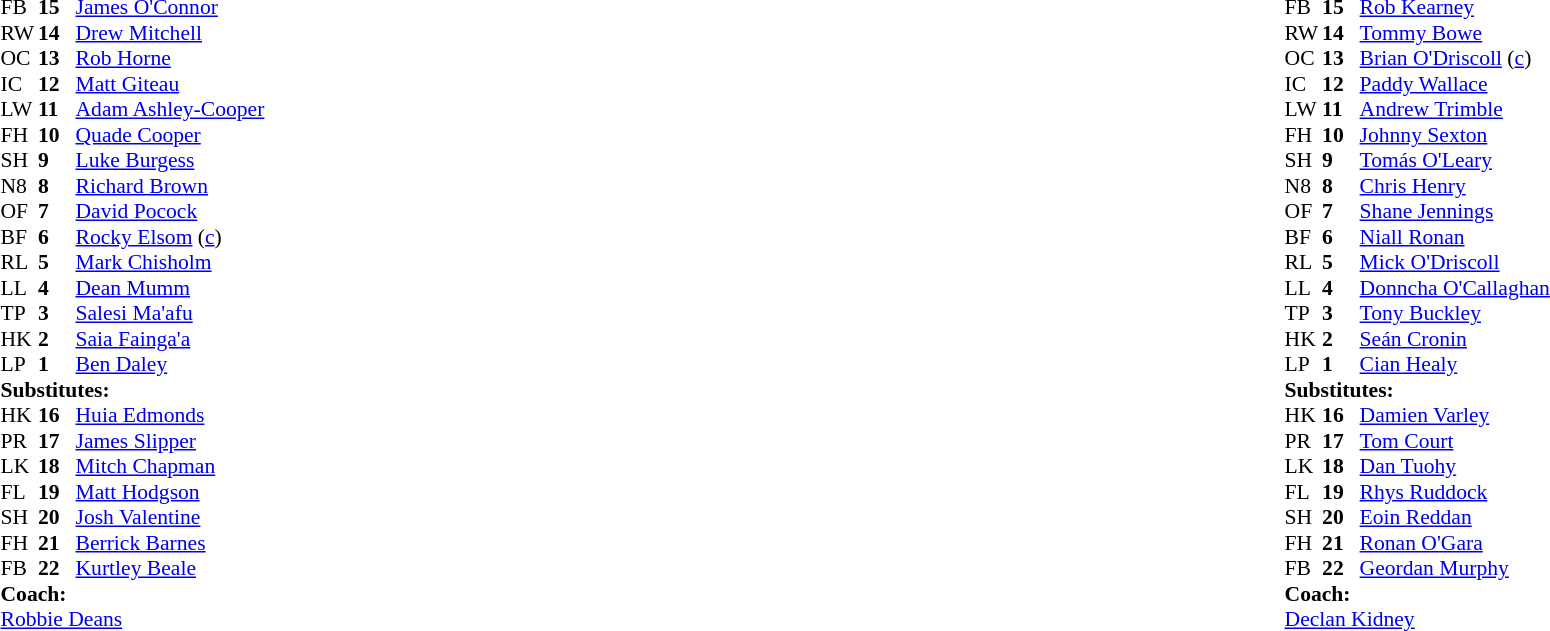<table style="width:100%;">
<tr>
<td style="vertical-align:top; width:50%;"><br><table style="font-size: 90%" cellspacing="0" cellpadding="0">
<tr>
<th width="25"></th>
<th width="25"></th>
</tr>
<tr>
<td>FB</td>
<td><strong>15</strong></td>
<td><a href='#'>James O'Connor</a></td>
</tr>
<tr>
<td>RW</td>
<td><strong>14</strong></td>
<td><a href='#'>Drew Mitchell</a></td>
</tr>
<tr>
<td>OC</td>
<td><strong>13</strong></td>
<td><a href='#'>Rob Horne</a></td>
</tr>
<tr>
<td>IC</td>
<td><strong>12</strong></td>
<td><a href='#'>Matt Giteau</a></td>
</tr>
<tr>
<td>LW</td>
<td><strong>11</strong></td>
<td><a href='#'>Adam Ashley-Cooper</a></td>
</tr>
<tr>
<td>FH</td>
<td><strong>10</strong></td>
<td><a href='#'>Quade Cooper</a></td>
</tr>
<tr>
<td>SH</td>
<td><strong>9</strong></td>
<td><a href='#'>Luke Burgess</a></td>
</tr>
<tr>
<td>N8</td>
<td><strong>8</strong></td>
<td><a href='#'>Richard Brown</a></td>
</tr>
<tr>
<td>OF</td>
<td><strong>7</strong></td>
<td><a href='#'>David Pocock</a></td>
</tr>
<tr>
<td>BF</td>
<td><strong>6</strong></td>
<td><a href='#'>Rocky Elsom</a> (<a href='#'>c</a>)</td>
</tr>
<tr>
<td>RL</td>
<td><strong>5</strong></td>
<td><a href='#'>Mark Chisholm</a></td>
</tr>
<tr>
<td>LL</td>
<td><strong>4</strong></td>
<td><a href='#'>Dean Mumm</a></td>
</tr>
<tr>
<td>TP</td>
<td><strong>3</strong></td>
<td><a href='#'>Salesi Ma'afu</a></td>
</tr>
<tr>
<td>HK</td>
<td><strong>2</strong></td>
<td><a href='#'>Saia Fainga'a</a></td>
</tr>
<tr>
<td>LP</td>
<td><strong>1</strong></td>
<td><a href='#'>Ben Daley</a></td>
</tr>
<tr>
<td colspan=3><strong>Substitutes:</strong></td>
</tr>
<tr>
<td>HK</td>
<td><strong>16</strong></td>
<td><a href='#'>Huia Edmonds</a></td>
</tr>
<tr>
<td>PR</td>
<td><strong>17</strong></td>
<td><a href='#'>James Slipper</a></td>
</tr>
<tr>
<td>LK</td>
<td><strong>18</strong></td>
<td><a href='#'>Mitch Chapman</a></td>
</tr>
<tr>
<td>FL</td>
<td><strong>19</strong></td>
<td><a href='#'>Matt Hodgson</a></td>
</tr>
<tr>
<td>SH</td>
<td><strong>20</strong></td>
<td><a href='#'>Josh Valentine</a></td>
</tr>
<tr>
<td>FH</td>
<td><strong>21</strong></td>
<td><a href='#'>Berrick Barnes</a></td>
</tr>
<tr>
<td>FB</td>
<td><strong>22</strong></td>
<td><a href='#'>Kurtley Beale</a></td>
</tr>
<tr>
<td colspan="3"><strong>Coach:</strong></td>
</tr>
<tr>
<td colspan="4"> <a href='#'>Robbie Deans</a></td>
</tr>
</table>
</td>
<td style="vertical-align:top; width:50%;"><br><table cellspacing="0" cellpadding="0" style="font-size:90%; margin:auto;">
<tr>
<th width="25"></th>
<th width="25"></th>
</tr>
<tr>
<td>FB</td>
<td><strong>15</strong></td>
<td><a href='#'>Rob Kearney</a></td>
</tr>
<tr>
<td>RW</td>
<td><strong>14</strong></td>
<td><a href='#'>Tommy Bowe</a></td>
</tr>
<tr>
<td>OC</td>
<td><strong>13</strong></td>
<td><a href='#'>Brian O'Driscoll</a> (<a href='#'>c</a>)</td>
</tr>
<tr>
<td>IC</td>
<td><strong>12</strong></td>
<td><a href='#'>Paddy Wallace</a></td>
</tr>
<tr>
<td>LW</td>
<td><strong>11</strong></td>
<td><a href='#'>Andrew Trimble</a></td>
</tr>
<tr>
<td>FH</td>
<td><strong>10</strong></td>
<td><a href='#'>Johnny Sexton</a></td>
</tr>
<tr>
<td>SH</td>
<td><strong>9</strong></td>
<td><a href='#'>Tomás O'Leary</a></td>
</tr>
<tr>
<td>N8</td>
<td><strong>8</strong></td>
<td><a href='#'>Chris Henry</a></td>
</tr>
<tr>
<td>OF</td>
<td><strong>7</strong></td>
<td><a href='#'>Shane Jennings</a></td>
</tr>
<tr>
<td>BF</td>
<td><strong>6</strong></td>
<td><a href='#'>Niall Ronan</a></td>
</tr>
<tr>
<td>RL</td>
<td><strong>5</strong></td>
<td><a href='#'>Mick O'Driscoll</a></td>
</tr>
<tr>
<td>LL</td>
<td><strong>4</strong></td>
<td><a href='#'>Donncha O'Callaghan</a></td>
</tr>
<tr>
<td>TP</td>
<td><strong>3</strong></td>
<td><a href='#'>Tony Buckley</a></td>
</tr>
<tr>
<td>HK</td>
<td><strong>2</strong></td>
<td><a href='#'>Seán Cronin</a></td>
</tr>
<tr>
<td>LP</td>
<td><strong>1</strong></td>
<td><a href='#'>Cian Healy</a></td>
</tr>
<tr>
<td colspan=3><strong>Substitutes:</strong></td>
</tr>
<tr>
<td>HK</td>
<td><strong>16</strong></td>
<td><a href='#'>Damien Varley</a></td>
</tr>
<tr>
<td>PR</td>
<td><strong>17</strong></td>
<td><a href='#'>Tom Court</a></td>
</tr>
<tr>
<td>LK</td>
<td><strong>18</strong></td>
<td><a href='#'>Dan Tuohy</a></td>
</tr>
<tr>
<td>FL</td>
<td><strong>19</strong></td>
<td><a href='#'>Rhys Ruddock</a></td>
</tr>
<tr>
<td>SH</td>
<td><strong>20</strong></td>
<td><a href='#'>Eoin Reddan</a></td>
</tr>
<tr>
<td>FH</td>
<td><strong>21</strong></td>
<td><a href='#'>Ronan O'Gara</a></td>
</tr>
<tr>
<td>FB</td>
<td><strong>22</strong></td>
<td><a href='#'>Geordan Murphy</a></td>
</tr>
<tr>
<td colspan="3"><strong>Coach:</strong></td>
</tr>
<tr>
<td colspan="4"><a href='#'>Declan Kidney</a></td>
</tr>
</table>
</td>
</tr>
</table>
